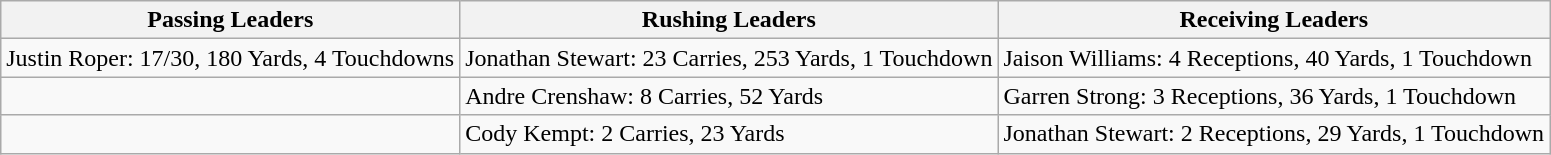<table class="wikitable">
<tr>
<th>Passing Leaders</th>
<th>Rushing Leaders</th>
<th>Receiving Leaders</th>
</tr>
<tr>
<td>Justin Roper: 17/30, 180 Yards, 4 Touchdowns</td>
<td>Jonathan Stewart: 23 Carries, 253 Yards, 1 Touchdown</td>
<td>Jaison Williams: 4 Receptions, 40 Yards, 1 Touchdown</td>
</tr>
<tr>
<td></td>
<td>Andre Crenshaw: 8 Carries, 52 Yards</td>
<td>Garren Strong: 3 Receptions, 36 Yards, 1 Touchdown</td>
</tr>
<tr>
<td></td>
<td>Cody Kempt: 2 Carries, 23 Yards</td>
<td>Jonathan Stewart: 2 Receptions, 29 Yards, 1 Touchdown</td>
</tr>
</table>
